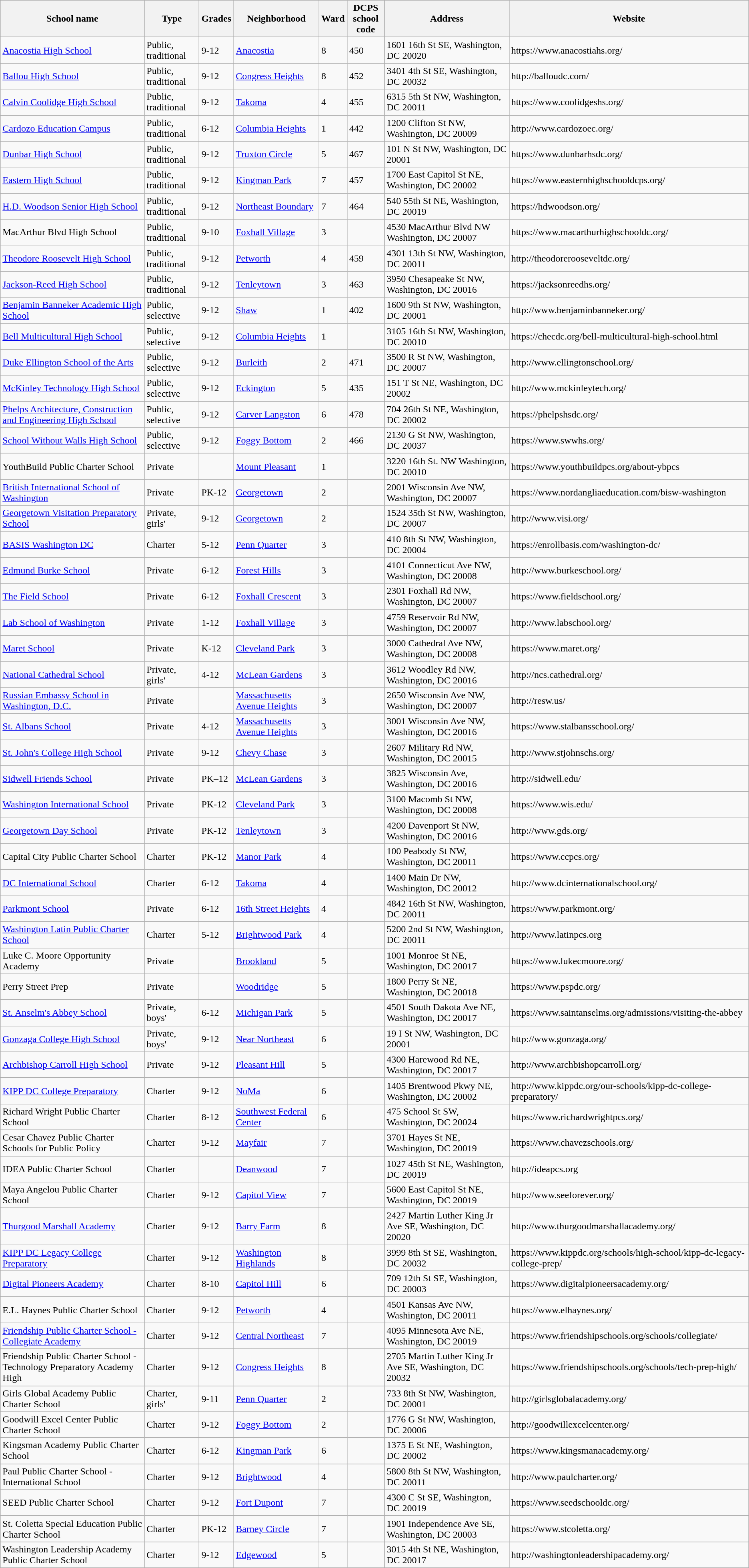<table class="wikitable sortable">
<tr>
<th>School name</th>
<th>Type</th>
<th>Grades</th>
<th>Neighborhood</th>
<th>Ward</th>
<th width="5%">DCPS school code</th>
<th>Address</th>
<th>Website</th>
</tr>
<tr>
<td><a href='#'>Anacostia High School</a></td>
<td>Public, traditional</td>
<td>9-12</td>
<td><a href='#'>Anacostia</a></td>
<td>8</td>
<td>450</td>
<td>1601 16th St SE, Washington, DC 20020</td>
<td>https://www.anacostiahs.org/</td>
</tr>
<tr>
<td><a href='#'>Ballou High School</a></td>
<td>Public, traditional</td>
<td>9-12</td>
<td><a href='#'>Congress Heights</a></td>
<td>8</td>
<td>452</td>
<td>3401 4th St SE, Washington, DC 20032</td>
<td>http://balloudc.com/</td>
</tr>
<tr>
<td><a href='#'>Calvin Coolidge High School</a></td>
<td>Public, traditional</td>
<td>9-12</td>
<td><a href='#'>Takoma</a></td>
<td>4</td>
<td>455</td>
<td>6315 5th St NW, Washington, DC 20011</td>
<td>https://www.coolidgeshs.org/</td>
</tr>
<tr>
<td><a href='#'>Cardozo Education Campus</a></td>
<td>Public, traditional</td>
<td>6-12</td>
<td><a href='#'>Columbia Heights</a></td>
<td>1</td>
<td>442</td>
<td>1200 Clifton St NW, Washington, DC 20009</td>
<td>http://www.cardozoec.org/</td>
</tr>
<tr>
<td><a href='#'>Dunbar High School</a></td>
<td>Public, traditional</td>
<td>9-12</td>
<td><a href='#'>Truxton Circle</a></td>
<td>5</td>
<td>467</td>
<td>101 N St NW, Washington, DC 20001</td>
<td>https://www.dunbarhsdc.org/</td>
</tr>
<tr>
<td><a href='#'>Eastern High School</a></td>
<td>Public, traditional</td>
<td>9-12</td>
<td><a href='#'>Kingman Park</a></td>
<td>7</td>
<td>457</td>
<td>1700 East Capitol St NE, Washington, DC 20002</td>
<td>https://www.easternhighschooldcps.org/</td>
</tr>
<tr>
<td><a href='#'>H.D. Woodson Senior High School</a></td>
<td>Public, traditional</td>
<td>9-12</td>
<td><a href='#'>Northeast Boundary</a></td>
<td>7</td>
<td>464</td>
<td>540 55th St NE, Washington, DC 20019</td>
<td>https://hdwoodson.org/</td>
</tr>
<tr>
<td>MacArthur Blvd High School</td>
<td>Public, traditional</td>
<td>9-10</td>
<td><a href='#'>Foxhall Village</a></td>
<td>3</td>
<td></td>
<td>4530 MacArthur Blvd NW<br>Washington, DC 20007</td>
<td>https://www.macarthurhighschooldc.org/</td>
</tr>
<tr>
<td><a href='#'>Theodore Roosevelt High School</a></td>
<td>Public, traditional</td>
<td>9-12</td>
<td><a href='#'>Petworth</a></td>
<td>4</td>
<td>459</td>
<td>4301 13th St NW, Washington, DC 20011</td>
<td>http://theodorerooseveltdc.org/</td>
</tr>
<tr>
<td><a href='#'>Jackson-Reed High School</a></td>
<td>Public, traditional</td>
<td>9-12</td>
<td><a href='#'>Tenleytown</a></td>
<td>3</td>
<td>463</td>
<td>3950 Chesapeake St NW, Washington, DC 20016</td>
<td>https://jacksonreedhs.org/</td>
</tr>
<tr>
<td><a href='#'>Benjamin Banneker Academic High School</a></td>
<td>Public, selective</td>
<td>9-12</td>
<td><a href='#'>Shaw</a></td>
<td>1</td>
<td>402</td>
<td>1600 9th St NW, Washington, DC 20001</td>
<td>http://www.benjaminbanneker.org/</td>
</tr>
<tr>
<td><a href='#'>Bell Multicultural High School</a></td>
<td>Public, selective</td>
<td>9-12</td>
<td><a href='#'>Columbia Heights</a></td>
<td>1</td>
<td></td>
<td>3105 16th St NW, Washington, DC 20010</td>
<td>https://checdc.org/bell-multicultural-high-school.html</td>
</tr>
<tr>
<td><a href='#'>Duke Ellington School of the Arts</a></td>
<td>Public, selective</td>
<td>9-12</td>
<td><a href='#'>Burleith</a></td>
<td>2</td>
<td>471</td>
<td>3500 R St NW, Washington, DC 20007</td>
<td>http://www.ellingtonschool.org/</td>
</tr>
<tr>
<td><a href='#'>McKinley Technology High School</a></td>
<td>Public, selective</td>
<td>9-12</td>
<td><a href='#'>Eckington</a></td>
<td>5</td>
<td>435</td>
<td>151 T St NE, Washington, DC 20002</td>
<td>http://www.mckinleytech.org/</td>
</tr>
<tr>
<td><a href='#'>Phelps Architecture, Construction and Engineering High School</a></td>
<td>Public, selective</td>
<td>9-12</td>
<td><a href='#'>Carver Langston</a></td>
<td>6</td>
<td>478</td>
<td>704 26th St NE, Washington, DC 20002</td>
<td>https://phelpshsdc.org/</td>
</tr>
<tr>
<td><a href='#'>School Without Walls High School</a></td>
<td>Public, selective</td>
<td>9-12</td>
<td><a href='#'>Foggy Bottom</a></td>
<td>2</td>
<td>466</td>
<td>2130 G St NW, Washington, DC 20037</td>
<td>https://www.swwhs.org/</td>
</tr>
<tr>
<td>YouthBuild Public Charter School</td>
<td>Private</td>
<td></td>
<td><a href='#'>Mount Pleasant</a></td>
<td>1</td>
<td></td>
<td>3220 16th St. NW Washington, DC 20010</td>
<td>https://www.youthbuildpcs.org/about-ybpcs</td>
</tr>
<tr>
<td><a href='#'>British International School of Washington</a></td>
<td>Private</td>
<td>PK-12</td>
<td><a href='#'>Georgetown</a></td>
<td>2</td>
<td></td>
<td>2001 Wisconsin Ave NW, Washington, DC 20007</td>
<td>https://www.nordangliaeducation.com/bisw-washington</td>
</tr>
<tr>
<td><a href='#'>Georgetown Visitation Preparatory School</a></td>
<td>Private, girls'</td>
<td>9-12</td>
<td><a href='#'>Georgetown</a></td>
<td>2</td>
<td></td>
<td>1524 35th St NW, Washington, DC 20007</td>
<td>http://www.visi.org/</td>
</tr>
<tr>
<td><a href='#'>BASIS Washington DC</a></td>
<td>Charter</td>
<td>5-12</td>
<td><a href='#'>Penn Quarter</a></td>
<td>3</td>
<td></td>
<td>410 8th St NW, Washington, DC 20004</td>
<td>https://enrollbasis.com/washington-dc/</td>
</tr>
<tr>
<td><a href='#'>Edmund Burke School</a></td>
<td>Private</td>
<td>6-12</td>
<td><a href='#'>Forest Hills</a></td>
<td>3</td>
<td></td>
<td>4101 Connecticut Ave NW, Washington, DC 20008</td>
<td>http://www.burkeschool.org/</td>
</tr>
<tr>
<td><a href='#'>The Field School</a></td>
<td>Private</td>
<td>6-12</td>
<td><a href='#'>Foxhall Crescent</a></td>
<td>3</td>
<td></td>
<td>2301 Foxhall Rd NW, Washington, DC 20007</td>
<td>https://www.fieldschool.org/</td>
</tr>
<tr>
<td><a href='#'>Lab School of Washington</a></td>
<td>Private</td>
<td>1-12</td>
<td><a href='#'>Foxhall Village</a></td>
<td>3</td>
<td></td>
<td>4759 Reservoir Rd NW, Washington, DC 20007</td>
<td>http://www.labschool.org/</td>
</tr>
<tr>
<td><a href='#'>Maret School</a></td>
<td>Private</td>
<td>K-12</td>
<td><a href='#'>Cleveland Park</a></td>
<td>3</td>
<td></td>
<td>3000 Cathedral Ave NW, Washington, DC 20008</td>
<td>https://www.maret.org/</td>
</tr>
<tr>
<td><a href='#'>National Cathedral School</a></td>
<td>Private, girls'</td>
<td>4-12</td>
<td><a href='#'>McLean Gardens</a></td>
<td>3</td>
<td></td>
<td>3612 Woodley Rd NW, Washington, DC 20016</td>
<td>http://ncs.cathedral.org/</td>
</tr>
<tr>
<td><a href='#'>Russian Embassy School in Washington, D.C.</a></td>
<td>Private</td>
<td></td>
<td><a href='#'>Massachusetts Avenue Heights</a></td>
<td>3</td>
<td></td>
<td>2650 Wisconsin Ave NW, Washington, DC 20007</td>
<td>http://resw.us/</td>
</tr>
<tr>
<td><a href='#'>St. Albans School</a></td>
<td>Private</td>
<td>4-12</td>
<td><a href='#'>Massachusetts Avenue Heights</a></td>
<td>3</td>
<td></td>
<td>3001 Wisconsin Ave NW, Washington, DC 20016</td>
<td>https://www.stalbansschool.org/</td>
</tr>
<tr>
<td><a href='#'>St. John's College High School</a></td>
<td>Private</td>
<td>9-12</td>
<td><a href='#'>Chevy Chase</a></td>
<td>3</td>
<td></td>
<td>2607 Military Rd NW, Washington, DC 20015</td>
<td>http://www.stjohnschs.org/</td>
</tr>
<tr>
<td><a href='#'>Sidwell Friends School</a></td>
<td>Private</td>
<td>PK–12</td>
<td><a href='#'>McLean Gardens</a></td>
<td>3</td>
<td></td>
<td>3825 Wisconsin Ave, Washington, DC 20016</td>
<td>http://sidwell.edu/</td>
</tr>
<tr>
<td><a href='#'>Washington International School</a></td>
<td>Private</td>
<td>PK-12</td>
<td><a href='#'>Cleveland Park</a></td>
<td>3</td>
<td></td>
<td>3100 Macomb St NW, Washington, DC 20008</td>
<td>https://www.wis.edu/</td>
</tr>
<tr>
<td><a href='#'>Georgetown Day School</a></td>
<td>Private</td>
<td>PK-12</td>
<td><a href='#'>Tenleytown</a></td>
<td>3</td>
<td></td>
<td>4200 Davenport St NW, Washington, DC 20016</td>
<td>http://www.gds.org/</td>
</tr>
<tr>
<td>Capital City Public Charter School</td>
<td>Charter</td>
<td>PK-12</td>
<td><a href='#'>Manor Park</a></td>
<td>4</td>
<td></td>
<td>100 Peabody St NW, Washington, DC 20011</td>
<td>https://www.ccpcs.org/</td>
</tr>
<tr>
<td><a href='#'>DC International School</a></td>
<td>Charter</td>
<td>6-12</td>
<td><a href='#'>Takoma</a></td>
<td>4</td>
<td></td>
<td>1400 Main Dr NW, Washington, DC 20012</td>
<td>http://www.dcinternationalschool.org/</td>
</tr>
<tr>
<td><a href='#'>Parkmont School</a></td>
<td>Private</td>
<td>6-12</td>
<td><a href='#'>16th Street Heights</a></td>
<td>4</td>
<td></td>
<td>4842 16th St NW, Washington, DC 20011</td>
<td>https://www.parkmont.org/</td>
</tr>
<tr>
<td><a href='#'>Washington Latin Public Charter School</a></td>
<td>Charter</td>
<td>5-12</td>
<td><a href='#'>Brightwood Park</a></td>
<td>4</td>
<td></td>
<td>5200 2nd St NW, Washington, DC 20011</td>
<td>http://www.latinpcs.org</td>
</tr>
<tr>
<td>Luke C. Moore Opportunity Academy</td>
<td>Private</td>
<td></td>
<td><a href='#'>Brookland</a></td>
<td>5</td>
<td></td>
<td>1001 Monroe St NE, Washington, DC 20017</td>
<td>https://www.lukecmoore.org/</td>
</tr>
<tr>
<td>Perry Street Prep</td>
<td>Private</td>
<td></td>
<td><a href='#'>Woodridge</a></td>
<td>5</td>
<td></td>
<td>1800 Perry St NE, Washington, DC 20018</td>
<td>https://www.pspdc.org/</td>
</tr>
<tr>
<td><a href='#'>St. Anselm's Abbey School</a></td>
<td>Private, boys'</td>
<td>6-12</td>
<td><a href='#'>Michigan Park</a></td>
<td>5</td>
<td></td>
<td>4501 South Dakota Ave NE, Washington, DC 20017</td>
<td>https://www.saintanselms.org/admissions/visiting-the-abbey</td>
</tr>
<tr>
<td><a href='#'>Gonzaga College High School</a></td>
<td>Private, boys'</td>
<td>9-12</td>
<td><a href='#'>Near Northeast</a></td>
<td>6</td>
<td></td>
<td>19 I St NW, Washington, DC 20001</td>
<td>http://www.gonzaga.org/</td>
</tr>
<tr>
<td><a href='#'>Archbishop Carroll High School</a></td>
<td>Private</td>
<td>9-12</td>
<td><a href='#'>Pleasant Hill</a></td>
<td>5</td>
<td></td>
<td>4300 Harewood Rd NE, Washington, DC 20017</td>
<td>http://www.archbishopcarroll.org/</td>
</tr>
<tr>
<td><a href='#'>KIPP DC College Preparatory</a></td>
<td>Charter</td>
<td>9-12</td>
<td><a href='#'>NoMa</a></td>
<td>6</td>
<td></td>
<td>1405 Brentwood Pkwy NE, Washington, DC 20002</td>
<td>http://www.kippdc.org/our-schools/kipp-dc-college-preparatory/</td>
</tr>
<tr>
<td>Richard Wright Public Charter School</td>
<td>Charter</td>
<td>8-12</td>
<td><a href='#'>Southwest Federal Center</a></td>
<td>6</td>
<td></td>
<td>475 School St SW, Washington, DC 20024</td>
<td>https://www.richardwrightpcs.org/</td>
</tr>
<tr>
<td>Cesar Chavez Public Charter Schools for Public Policy</td>
<td>Charter</td>
<td>9-12</td>
<td><a href='#'>Mayfair</a></td>
<td>7</td>
<td></td>
<td>3701 Hayes St NE, Washington, DC 20019</td>
<td>https://www.chavezschools.org/</td>
</tr>
<tr>
<td>IDEA Public Charter School</td>
<td>Charter</td>
<td></td>
<td><a href='#'>Deanwood</a></td>
<td>7</td>
<td></td>
<td>1027 45th St NE, Washington, DC 20019</td>
<td>http://ideapcs.org</td>
</tr>
<tr>
<td>Maya Angelou Public Charter School</td>
<td>Charter</td>
<td>9-12</td>
<td><a href='#'>Capitol View</a></td>
<td>7</td>
<td></td>
<td>5600 East Capitol St NE, Washington, DC 20019</td>
<td>http://www.seeforever.org/</td>
</tr>
<tr>
<td><a href='#'>Thurgood Marshall Academy</a></td>
<td>Charter</td>
<td>9-12</td>
<td><a href='#'>Barry Farm</a></td>
<td>8</td>
<td></td>
<td>2427 Martin Luther King Jr Ave SE, Washington, DC 20020</td>
<td>http://www.thurgoodmarshallacademy.org/</td>
</tr>
<tr>
<td><a href='#'>KIPP DC Legacy College Preparatory</a></td>
<td>Charter</td>
<td>9-12</td>
<td><a href='#'>Washington Highlands</a></td>
<td>8</td>
<td></td>
<td>3999 8th St SE, Washington, DC 20032</td>
<td>https://www.kippdc.org/schools/high-school/kipp-dc-legacy-college-prep/</td>
</tr>
<tr>
<td><a href='#'>Digital Pioneers Academy</a></td>
<td>Charter</td>
<td>8-10</td>
<td><a href='#'>Capitol Hill</a></td>
<td>6</td>
<td></td>
<td>709 12th St SE, Washington, DC 20003</td>
<td>https://www.digitalpioneersacademy.org/</td>
</tr>
<tr>
<td>E.L. Haynes Public Charter School</td>
<td>Charter</td>
<td>9-12</td>
<td><a href='#'>Petworth</a></td>
<td>4</td>
<td></td>
<td>4501 Kansas Ave NW, Washington, DC 20011</td>
<td>https://www.elhaynes.org/</td>
</tr>
<tr>
<td><a href='#'>Friendship Public Charter School - Collegiate Academy</a></td>
<td>Charter</td>
<td>9-12</td>
<td><a href='#'>Central Northeast</a></td>
<td>7</td>
<td></td>
<td>4095 Minnesota Ave NE, Washington, DC 20019</td>
<td>https://www.friendshipschools.org/schools/collegiate/</td>
</tr>
<tr>
<td>Friendship Public Charter School - Technology Preparatory Academy High</td>
<td>Charter</td>
<td>9-12</td>
<td><a href='#'>Congress Heights</a></td>
<td>8</td>
<td></td>
<td>2705 Martin Luther King Jr Ave SE, Washington, DC 20032</td>
<td>https://www.friendshipschools.org/schools/tech-prep-high/</td>
</tr>
<tr>
<td>Girls Global Academy Public Charter School</td>
<td>Charter, girls'</td>
<td>9-11</td>
<td><a href='#'>Penn Quarter</a></td>
<td>2</td>
<td></td>
<td>733 8th St NW, Washington, DC 20001</td>
<td>http://girlsglobalacademy.org/</td>
</tr>
<tr>
<td>Goodwill Excel Center Public Charter School</td>
<td>Charter</td>
<td>9-12</td>
<td><a href='#'>Foggy Bottom</a></td>
<td>2</td>
<td></td>
<td>1776 G St NW, Washington, DC 20006</td>
<td>http://goodwillexcelcenter.org/</td>
</tr>
<tr>
<td>Kingsman Academy Public Charter School</td>
<td>Charter</td>
<td>6-12</td>
<td><a href='#'>Kingman Park</a></td>
<td>6</td>
<td></td>
<td>1375 E St NE, Washington, DC 20002</td>
<td>https://www.kingsmanacademy.org/</td>
</tr>
<tr>
<td>Paul Public Charter School - International School</td>
<td>Charter</td>
<td>9-12</td>
<td><a href='#'>Brightwood</a></td>
<td>4</td>
<td></td>
<td>5800 8th St NW, Washington, DC 20011</td>
<td>http://www.paulcharter.org/</td>
</tr>
<tr>
<td>SEED Public Charter School</td>
<td>Charter</td>
<td>9-12</td>
<td><a href='#'>Fort Dupont</a></td>
<td>7</td>
<td></td>
<td>4300 C St SE, Washington, DC 20019</td>
<td>https://www.seedschooldc.org/</td>
</tr>
<tr>
<td>St. Coletta Special Education Public Charter School</td>
<td>Charter</td>
<td>PK-12</td>
<td><a href='#'>Barney Circle</a></td>
<td>7</td>
<td></td>
<td>1901 Independence Ave SE, Washington, DC 20003</td>
<td>https://www.stcoletta.org/</td>
</tr>
<tr>
<td>Washington Leadership Academy Public Charter School</td>
<td>Charter</td>
<td>9-12</td>
<td><a href='#'>Edgewood</a></td>
<td>5</td>
<td></td>
<td>3015 4th St NE, Washington, DC 20017</td>
<td>http://washingtonleadershipacademy.org/</td>
</tr>
</table>
